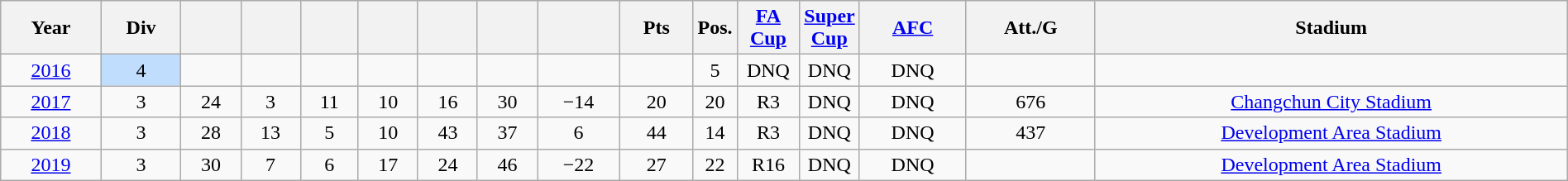<table class="wikitable sortable" width=100% style=text-align:Center>
<tr>
<th>Year</th>
<th>Div</th>
<th></th>
<th></th>
<th></th>
<th></th>
<th></th>
<th></th>
<th></th>
<th>Pts</th>
<th width=2%>Pos.</th>
<th width=4%><a href='#'>FA Cup</a></th>
<th width=2%><a href='#'>Super Cup</a></th>
<th><a href='#'>AFC</a></th>
<th>Att./G</th>
<th>Stadium</th>
</tr>
<tr>
<td><a href='#'>2016</a></td>
<td bgcolor=#c1ddfd>4</td>
<td></td>
<td></td>
<td></td>
<td></td>
<td></td>
<td></td>
<td></td>
<td></td>
<td>5</td>
<td>DNQ</td>
<td>DNQ</td>
<td>DNQ</td>
<td></td>
<td></td>
</tr>
<tr>
<td><a href='#'>2017</a></td>
<td>3</td>
<td>24</td>
<td>3</td>
<td>11</td>
<td>10</td>
<td>16</td>
<td>30</td>
<td>−14</td>
<td>20</td>
<td>20</td>
<td>R3</td>
<td>DNQ</td>
<td>DNQ</td>
<td>676</td>
<td><a href='#'>Changchun City Stadium</a></td>
</tr>
<tr>
<td><a href='#'>2018</a></td>
<td>3</td>
<td>28</td>
<td>13</td>
<td>5</td>
<td>10</td>
<td>43</td>
<td>37</td>
<td>6</td>
<td>44</td>
<td>14</td>
<td>R3</td>
<td>DNQ</td>
<td>DNQ</td>
<td>437</td>
<td><a href='#'>Development Area Stadium</a></td>
</tr>
<tr>
<td><a href='#'>2019</a></td>
<td>3</td>
<td>30</td>
<td>7</td>
<td>6</td>
<td>17</td>
<td>24</td>
<td>46</td>
<td>−22</td>
<td>27</td>
<td>22</td>
<td>R16</td>
<td>DNQ</td>
<td>DNQ</td>
<td></td>
<td><a href='#'>Development Area Stadium</a></td>
</tr>
</table>
